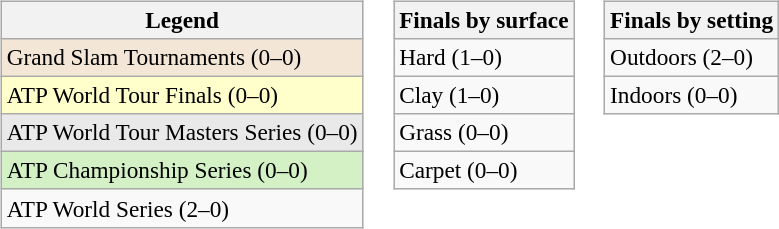<table>
<tr valign=top>
<td><br><table class=wikitable style=font-size:97%>
<tr>
<th>Legend</th>
</tr>
<tr style="background:#f3e6d7;">
<td>Grand Slam Tournaments (0–0)</td>
</tr>
<tr style="background:#ffc;">
<td>ATP World Tour Finals (0–0)</td>
</tr>
<tr style="background:#e9e9e9;">
<td>ATP World Tour Masters Series (0–0)</td>
</tr>
<tr style="background:#d4f1c5;">
<td>ATP Championship Series (0–0)</td>
</tr>
<tr>
<td>ATP World Series (2–0)</td>
</tr>
</table>
</td>
<td><br><table class=wikitable style=font-size:97%>
<tr>
<th>Finals by surface</th>
</tr>
<tr>
<td>Hard (1–0)</td>
</tr>
<tr>
<td>Clay (1–0)</td>
</tr>
<tr>
<td>Grass (0–0)</td>
</tr>
<tr>
<td>Carpet (0–0)</td>
</tr>
</table>
</td>
<td><br><table class=wikitable style=font-size:97%>
<tr>
<th>Finals by setting</th>
</tr>
<tr>
<td>Outdoors (2–0)</td>
</tr>
<tr>
<td>Indoors (0–0)</td>
</tr>
</table>
</td>
</tr>
</table>
